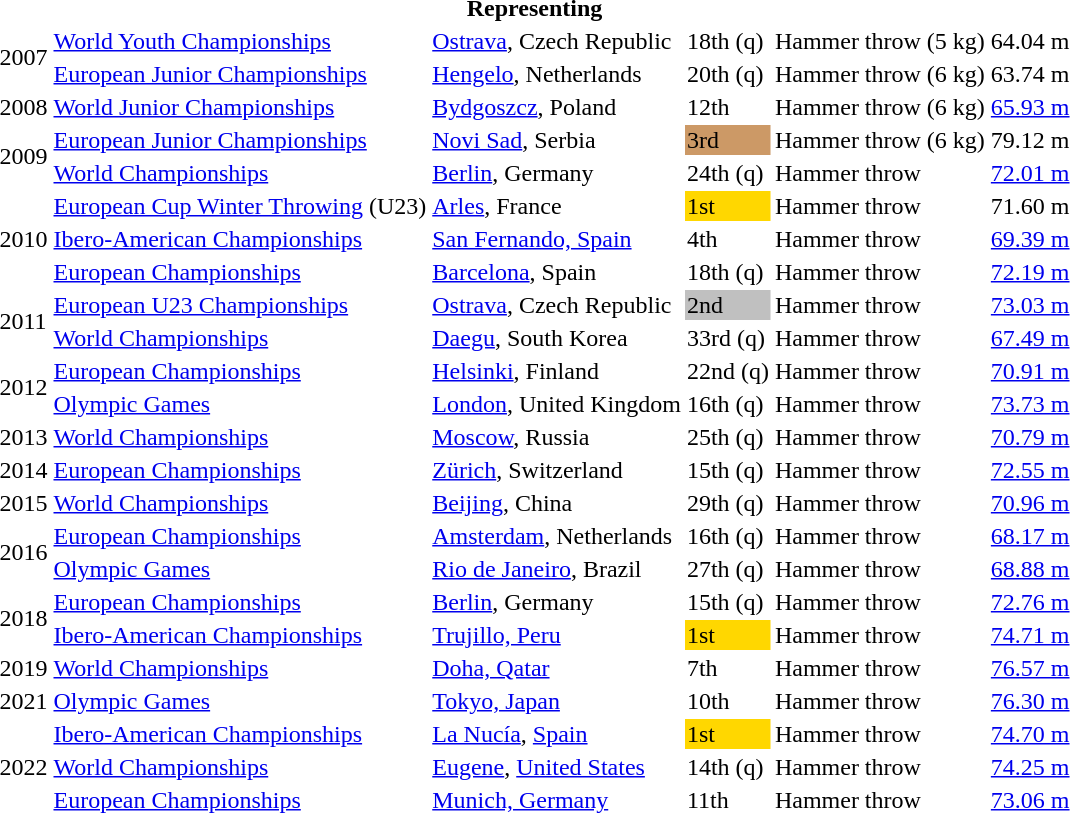<table>
<tr>
<th colspan="6">Representing </th>
</tr>
<tr>
<td rowspan=2>2007</td>
<td><a href='#'>World Youth Championships</a></td>
<td><a href='#'>Ostrava</a>, Czech Republic</td>
<td>18th (q)</td>
<td>Hammer throw (5 kg)</td>
<td>64.04 m</td>
</tr>
<tr>
<td><a href='#'>European Junior Championships</a></td>
<td><a href='#'>Hengelo</a>, Netherlands</td>
<td>20th (q)</td>
<td>Hammer throw (6 kg)</td>
<td>63.74 m</td>
</tr>
<tr>
<td>2008</td>
<td><a href='#'>World Junior Championships</a></td>
<td><a href='#'>Bydgoszcz</a>, Poland</td>
<td>12th</td>
<td>Hammer throw (6 kg)</td>
<td><a href='#'>65.93 m</a></td>
</tr>
<tr>
<td rowspan=2>2009</td>
<td><a href='#'>European Junior Championships</a></td>
<td><a href='#'>Novi Sad</a>, Serbia</td>
<td bgcolor=cc9966>3rd</td>
<td>Hammer throw (6 kg)</td>
<td>79.12 m</td>
</tr>
<tr>
<td><a href='#'>World Championships</a></td>
<td><a href='#'>Berlin</a>, Germany</td>
<td>24th (q)</td>
<td>Hammer throw</td>
<td><a href='#'>72.01 m</a></td>
</tr>
<tr>
<td rowspan=3>2010</td>
<td><a href='#'>European Cup Winter Throwing</a> (U23)</td>
<td><a href='#'>Arles</a>, France</td>
<td bgcolor=gold>1st</td>
<td>Hammer throw</td>
<td>71.60 m</td>
</tr>
<tr>
<td><a href='#'>Ibero-American Championships</a></td>
<td><a href='#'>San Fernando, Spain</a></td>
<td>4th</td>
<td>Hammer throw</td>
<td><a href='#'>69.39 m</a></td>
</tr>
<tr>
<td><a href='#'>European Championships</a></td>
<td><a href='#'>Barcelona</a>, Spain</td>
<td>18th (q)</td>
<td>Hammer throw</td>
<td><a href='#'>72.19 m</a></td>
</tr>
<tr>
<td rowspan=2>2011</td>
<td><a href='#'>European U23 Championships</a></td>
<td><a href='#'>Ostrava</a>, Czech Republic</td>
<td bgcolor=silver>2nd</td>
<td>Hammer throw</td>
<td><a href='#'>73.03 m</a></td>
</tr>
<tr>
<td><a href='#'>World Championships</a></td>
<td><a href='#'>Daegu</a>, South Korea</td>
<td>33rd (q)</td>
<td>Hammer throw</td>
<td><a href='#'>67.49 m</a></td>
</tr>
<tr>
<td rowspan=2>2012</td>
<td><a href='#'>European Championships</a></td>
<td><a href='#'>Helsinki</a>, Finland</td>
<td>22nd (q)</td>
<td>Hammer throw</td>
<td><a href='#'>70.91 m</a></td>
</tr>
<tr>
<td><a href='#'>Olympic Games</a></td>
<td><a href='#'>London</a>, United Kingdom</td>
<td>16th (q)</td>
<td>Hammer throw</td>
<td><a href='#'>73.73 m</a></td>
</tr>
<tr>
<td>2013</td>
<td><a href='#'>World Championships</a></td>
<td><a href='#'>Moscow</a>, Russia</td>
<td>25th (q)</td>
<td>Hammer throw</td>
<td><a href='#'>70.79 m</a></td>
</tr>
<tr>
<td>2014</td>
<td><a href='#'>European Championships</a></td>
<td><a href='#'>Zürich</a>, Switzerland</td>
<td>15th (q)</td>
<td>Hammer throw</td>
<td><a href='#'>72.55 m</a></td>
</tr>
<tr>
<td>2015</td>
<td><a href='#'>World Championships</a></td>
<td><a href='#'>Beijing</a>, China</td>
<td>29th (q)</td>
<td>Hammer throw</td>
<td><a href='#'>70.96 m</a></td>
</tr>
<tr>
<td rowspan=2>2016</td>
<td><a href='#'>European Championships</a></td>
<td><a href='#'>Amsterdam</a>, Netherlands</td>
<td>16th (q)</td>
<td>Hammer throw</td>
<td><a href='#'>68.17 m</a></td>
</tr>
<tr>
<td><a href='#'>Olympic Games</a></td>
<td><a href='#'>Rio de Janeiro</a>, Brazil</td>
<td>27th (q)</td>
<td>Hammer throw</td>
<td><a href='#'>68.88 m</a></td>
</tr>
<tr>
<td rowspan=2>2018</td>
<td><a href='#'>European Championships</a></td>
<td><a href='#'>Berlin</a>, Germany</td>
<td>15th (q)</td>
<td>Hammer throw</td>
<td><a href='#'>72.76 m</a></td>
</tr>
<tr>
<td><a href='#'>Ibero-American Championships</a></td>
<td><a href='#'>Trujillo, Peru</a></td>
<td bgcolor=gold>1st</td>
<td>Hammer throw</td>
<td><a href='#'>74.71 m</a></td>
</tr>
<tr>
<td>2019</td>
<td><a href='#'>World Championships</a></td>
<td><a href='#'>Doha, Qatar</a></td>
<td>7th</td>
<td>Hammer throw</td>
<td><a href='#'>76.57 m</a></td>
</tr>
<tr>
<td>2021</td>
<td><a href='#'>Olympic Games</a></td>
<td><a href='#'>Tokyo, Japan</a></td>
<td>10th</td>
<td>Hammer throw</td>
<td><a href='#'>76.30 m</a></td>
</tr>
<tr>
<td rowspan=3>2022</td>
<td><a href='#'>Ibero-American Championships</a></td>
<td><a href='#'>La Nucía</a>, <a href='#'>Spain</a></td>
<td bgcolor="gold">1st</td>
<td>Hammer throw</td>
<td><a href='#'>74.70 m</a></td>
</tr>
<tr>
<td><a href='#'>World Championships</a></td>
<td><a href='#'>Eugene</a>, <a href='#'>United States</a></td>
<td>14th (q)</td>
<td>Hammer throw</td>
<td><a href='#'>74.25 m</a></td>
</tr>
<tr>
<td><a href='#'>European Championships</a></td>
<td><a href='#'>Munich, Germany</a></td>
<td>11th</td>
<td>Hammer throw</td>
<td><a href='#'>73.06 m</a></td>
</tr>
</table>
